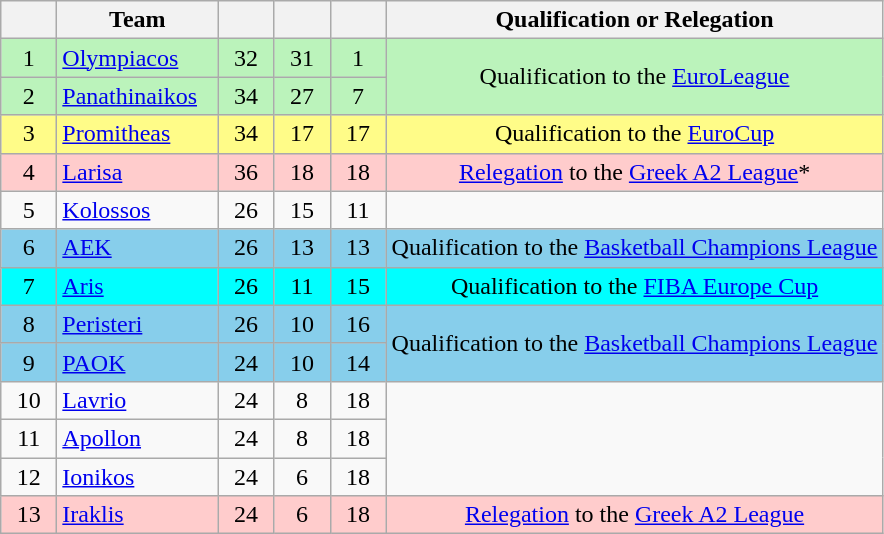<table class="wikitable" style="text-align: center;">
<tr>
<th width=30></th>
<th width=100>Team</th>
<th width=30></th>
<th width=30></th>
<th width=30></th>
<th>Qualification or Relegation</th>
</tr>
<tr bgcolor="#BBF3BB">
<td>1</td>
<td align=left><a href='#'>Olympiacos</a></td>
<td>32</td>
<td>31</td>
<td>1</td>
<td rowspan=2>Qualification to the <a href='#'>EuroLeague</a></td>
</tr>
<tr bgcolor="#BBF3BB">
<td>2</td>
<td align=left><a href='#'>Panathinaikos</a></td>
<td>34</td>
<td>27</td>
<td>7</td>
</tr>
<tr bgcolor="#FFFC88">
<td>3</td>
<td align="left"><a href='#'>Promitheas</a></td>
<td>34</td>
<td>17</td>
<td>17</td>
<td rowspan=1>Qualification to the <a href='#'>EuroCup</a></td>
</tr>
<tr bgcolor="FFCCCC"|>
<td>4</td>
<td align="left"><a href='#'>Larisa</a></td>
<td>36</td>
<td>18</td>
<td>18</td>
<td rowspan=1><a href='#'>Relegation</a> to the <a href='#'>Greek A2 League</a>*</td>
</tr>
<tr>
<td>5</td>
<td align=left><a href='#'>Kolossos</a></td>
<td>26</td>
<td>15</td>
<td>11</td>
</tr>
<tr bgcolor="87ceeb">
<td>6</td>
<td align="left"><a href='#'>AEK</a></td>
<td>26</td>
<td>13</td>
<td>13</td>
<td rowspan=1>Qualification to the <a href='#'>Basketball Champions League</a></td>
</tr>
<tr bgcolor="#00FFFF">
<td>7</td>
<td align="left"><a href='#'>Aris</a></td>
<td>26</td>
<td>11</td>
<td>15</td>
<td rowspan=1>Qualification to the <a href='#'>FIBA Europe Cup</a></td>
</tr>
<tr bgcolor="87ceeb">
<td>8</td>
<td align=left><a href='#'>Peristeri</a></td>
<td>26</td>
<td>10</td>
<td>16</td>
<td rowspan=2>Qualification to the <a href='#'>Basketball Champions League</a></td>
</tr>
<tr bgcolor="87ceeb">
<td>9</td>
<td align="left"><a href='#'>PAOK</a></td>
<td>24</td>
<td>10</td>
<td>14</td>
</tr>
<tr>
<td>10</td>
<td align="left"><a href='#'>Lavrio</a></td>
<td>24</td>
<td>8</td>
<td>18</td>
</tr>
<tr>
<td>11</td>
<td align="left"><a href='#'>Apollon</a></td>
<td>24</td>
<td>8</td>
<td>18</td>
</tr>
<tr>
<td>12</td>
<td align="left"><a href='#'>Ionikos</a></td>
<td>24</td>
<td>6</td>
<td>18</td>
</tr>
<tr bgcolor="FFCCCC"|>
<td>13</td>
<td align="left"><a href='#'>Iraklis</a></td>
<td>24</td>
<td>6</td>
<td>18</td>
<td rowspan=1><a href='#'>Relegation</a> to the <a href='#'>Greek A2 League</a></td>
</tr>
</table>
